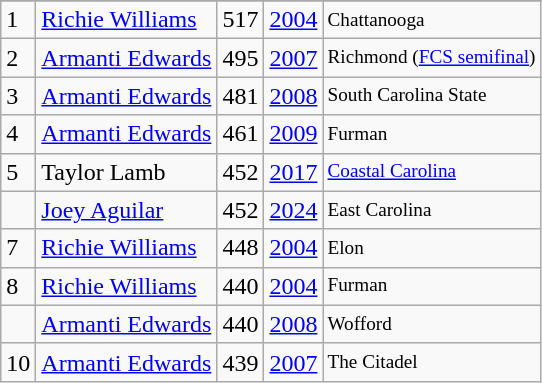<table class="wikitable">
<tr>
</tr>
<tr>
<td>1</td>
<td><a href='#'>Richie Williams</a></td>
<td><abbr>517</abbr></td>
<td><a href='#'>2004</a></td>
<td style="font-size:80%;">Chattanooga</td>
</tr>
<tr>
<td>2</td>
<td><a href='#'>Armanti Edwards</a></td>
<td><abbr>495</abbr></td>
<td><a href='#'>2007</a></td>
<td style="font-size:80%;">Richmond (<a href='#'>FCS semifinal</a>)</td>
</tr>
<tr>
<td>3</td>
<td><a href='#'>Armanti Edwards</a></td>
<td><abbr>481</abbr></td>
<td><a href='#'>2008</a></td>
<td style="font-size:80%;">South Carolina State</td>
</tr>
<tr>
<td>4</td>
<td><a href='#'>Armanti Edwards</a></td>
<td><abbr>461</abbr></td>
<td><a href='#'>2009</a></td>
<td style="font-size:80%;">Furman</td>
</tr>
<tr>
<td>5</td>
<td>Taylor Lamb</td>
<td><abbr>452</abbr></td>
<td><a href='#'>2017</a></td>
<td style="font-size:80%;"><a href='#'>Coastal Carolina</a></td>
</tr>
<tr>
<td></td>
<td><a href='#'>Joey Aguilar</a></td>
<td><abbr>452</abbr> </td>
<td><a href='#'>2024</a></td>
<td style="font-size:80%;">East Carolina</td>
</tr>
<tr>
<td>7</td>
<td><a href='#'>Richie Williams</a></td>
<td><abbr>448</abbr></td>
<td><a href='#'>2004</a></td>
<td style="font-size:80%;">Elon</td>
</tr>
<tr>
<td>8</td>
<td><a href='#'>Richie Williams</a></td>
<td><abbr>440</abbr></td>
<td><a href='#'>2004</a></td>
<td style="font-size:80%;">Furman</td>
</tr>
<tr>
<td></td>
<td><a href='#'>Armanti Edwards</a></td>
<td><abbr>440</abbr></td>
<td><a href='#'>2008</a></td>
<td style="font-size:80%;">Wofford</td>
</tr>
<tr>
<td>10</td>
<td><a href='#'>Armanti Edwards</a></td>
<td><abbr>439</abbr></td>
<td><a href='#'>2007</a></td>
<td style="font-size:80%;">The Citadel</td>
</tr>
</table>
